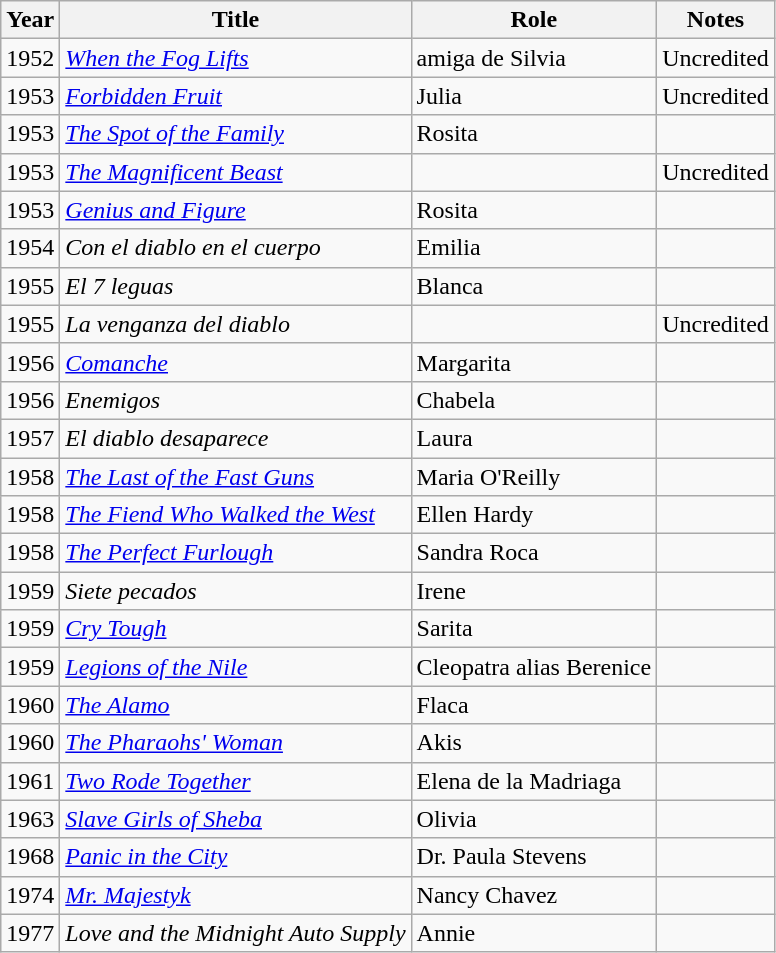<table class="wikitable sortable">
<tr>
<th>Year</th>
<th>Title</th>
<th>Role</th>
<th class="unsortable">Notes</th>
</tr>
<tr>
<td>1952</td>
<td><em><a href='#'>When the Fog Lifts</a></em></td>
<td>amiga de Silvia</td>
<td>Uncredited</td>
</tr>
<tr>
<td>1953</td>
<td><em><a href='#'>Forbidden Fruit</a></em></td>
<td>Julia</td>
<td>Uncredited</td>
</tr>
<tr>
<td>1953</td>
<td><em><a href='#'>The Spot of the Family</a></em></td>
<td>Rosita</td>
<td></td>
</tr>
<tr>
<td>1953</td>
<td><em><a href='#'>The Magnificent Beast</a></em></td>
<td></td>
<td>Uncredited</td>
</tr>
<tr>
<td>1953</td>
<td><em><a href='#'>Genius and Figure</a></em></td>
<td>Rosita</td>
<td></td>
</tr>
<tr>
<td>1954</td>
<td><em>Con el diablo en el cuerpo</em></td>
<td>Emilia</td>
<td></td>
</tr>
<tr>
<td>1955</td>
<td><em>El 7 leguas</em></td>
<td>Blanca</td>
<td></td>
</tr>
<tr>
<td>1955</td>
<td><em>La venganza del diablo</em></td>
<td></td>
<td>Uncredited</td>
</tr>
<tr>
<td>1956</td>
<td><em><a href='#'>Comanche</a></em></td>
<td>Margarita</td>
<td></td>
</tr>
<tr>
<td>1956</td>
<td><em>Enemigos</em></td>
<td>Chabela</td>
<td></td>
</tr>
<tr>
<td>1957</td>
<td><em>El diablo desaparece</em></td>
<td>Laura</td>
<td></td>
</tr>
<tr>
<td>1958</td>
<td><em><a href='#'>The Last of the Fast Guns</a></em></td>
<td>Maria O'Reilly</td>
<td></td>
</tr>
<tr>
<td>1958</td>
<td><em><a href='#'>The Fiend Who Walked the West</a></em></td>
<td>Ellen Hardy</td>
<td></td>
</tr>
<tr>
<td>1958</td>
<td><em><a href='#'>The Perfect Furlough</a></em></td>
<td>Sandra Roca</td>
<td></td>
</tr>
<tr>
<td>1959</td>
<td><em>Siete pecados</em></td>
<td>Irene</td>
<td></td>
</tr>
<tr>
<td>1959</td>
<td><em><a href='#'>Cry Tough</a></em></td>
<td>Sarita</td>
<td></td>
</tr>
<tr>
<td>1959</td>
<td><em><a href='#'>Legions of the Nile</a></em></td>
<td>Cleopatra alias Berenice</td>
<td></td>
</tr>
<tr>
<td>1960</td>
<td><em><a href='#'>The Alamo</a></em></td>
<td>Flaca</td>
<td></td>
</tr>
<tr>
<td>1960</td>
<td><em><a href='#'>The Pharaohs' Woman</a></em></td>
<td>Akis</td>
<td></td>
</tr>
<tr>
<td>1961</td>
<td><em><a href='#'>Two Rode Together</a></em></td>
<td>Elena de la Madriaga</td>
<td></td>
</tr>
<tr>
<td>1963</td>
<td><em><a href='#'>Slave Girls of Sheba</a></em></td>
<td>Olivia</td>
<td></td>
</tr>
<tr>
<td>1968</td>
<td><em><a href='#'>Panic in the City</a></em></td>
<td>Dr. Paula Stevens</td>
<td></td>
</tr>
<tr>
<td>1974</td>
<td><em><a href='#'>Mr. Majestyk</a></em></td>
<td>Nancy Chavez</td>
<td></td>
</tr>
<tr>
<td>1977</td>
<td><em>Love and the Midnight Auto Supply</em></td>
<td>Annie</td>
<td></td>
</tr>
</table>
